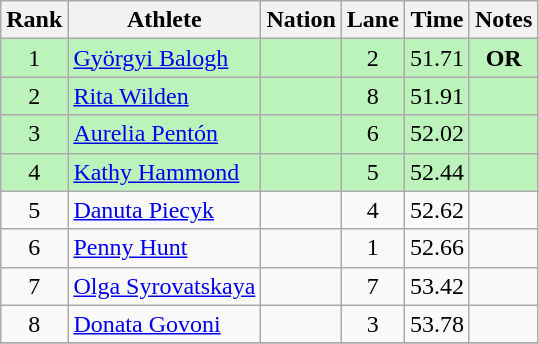<table class="wikitable sortable" style="text-align:center">
<tr>
<th>Rank</th>
<th>Athlete</th>
<th>Nation</th>
<th>Lane</th>
<th>Time</th>
<th>Notes</th>
</tr>
<tr bgcolor=bbf3bb>
<td>1</td>
<td align=left><a href='#'>Györgyi Balogh</a></td>
<td align=left></td>
<td>2</td>
<td>51.71</td>
<td><strong>OR</strong></td>
</tr>
<tr bgcolor=bbf3bb>
<td>2</td>
<td align=left><a href='#'>Rita Wilden</a></td>
<td align=left></td>
<td>8</td>
<td>51.91</td>
<td></td>
</tr>
<tr bgcolor=bbf3bb>
<td>3</td>
<td align=left><a href='#'>Aurelia Pentón</a></td>
<td align=left></td>
<td>6</td>
<td>52.02</td>
<td></td>
</tr>
<tr bgcolor=bbf3bb>
<td>4</td>
<td align=left><a href='#'>Kathy Hammond</a></td>
<td align=left></td>
<td>5</td>
<td>52.44</td>
<td></td>
</tr>
<tr>
<td>5</td>
<td align=left><a href='#'>Danuta Piecyk</a></td>
<td align=left></td>
<td>4</td>
<td>52.62</td>
<td></td>
</tr>
<tr>
<td>6</td>
<td align=left><a href='#'>Penny Hunt</a></td>
<td align=left></td>
<td>1</td>
<td>52.66</td>
<td></td>
</tr>
<tr>
<td>7</td>
<td align=left><a href='#'>Olga Syrovatskaya</a></td>
<td align=left></td>
<td>7</td>
<td>53.42</td>
<td></td>
</tr>
<tr>
<td>8</td>
<td align=left><a href='#'>Donata Govoni</a></td>
<td align=left></td>
<td>3</td>
<td>53.78</td>
<td></td>
</tr>
<tr>
</tr>
</table>
